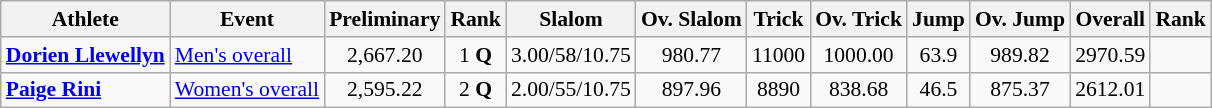<table class="wikitable" style="font-size:90%">
<tr>
<th>Athlete</th>
<th>Event</th>
<th>Preliminary</th>
<th>Rank</th>
<th>Slalom</th>
<th>Ov. Slalom</th>
<th>Trick</th>
<th>Ov. Trick</th>
<th>Jump</th>
<th>Ov. Jump</th>
<th>Overall</th>
<th>Rank</th>
</tr>
<tr align=center>
<td align=left><strong><a href='#'>Dorien Llewellyn</a></strong></td>
<td align=left><a href='#'>Men's overall</a></td>
<td>2,667.20</td>
<td>1 <strong>Q</strong></td>
<td>3.00/58/10.75</td>
<td>980.77</td>
<td>11000</td>
<td>1000.00</td>
<td>63.9</td>
<td>989.82</td>
<td>2970.59</td>
<td></td>
</tr>
<tr align=center>
<td align=left><strong><a href='#'>Paige Rini</a></strong></td>
<td align=left rowspan=2><a href='#'>Women's overall</a></td>
<td>2,595.22</td>
<td>2 <strong>Q</strong></td>
<td>2.00/55/10.75</td>
<td>897.96</td>
<td>8890</td>
<td>838.68</td>
<td>46.5</td>
<td>875.37</td>
<td>2612.01</td>
<td></td>
</tr>
</table>
